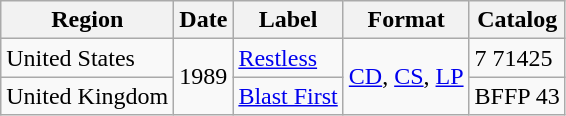<table class="wikitable">
<tr>
<th>Region</th>
<th>Date</th>
<th>Label</th>
<th>Format</th>
<th>Catalog</th>
</tr>
<tr>
<td>United States</td>
<td rowspan="2">1989</td>
<td><a href='#'>Restless</a></td>
<td rowspan="2"><a href='#'>CD</a>, <a href='#'>CS</a>, <a href='#'>LP</a></td>
<td>7 71425</td>
</tr>
<tr>
<td>United Kingdom</td>
<td><a href='#'>Blast First</a></td>
<td>BFFP 43</td>
</tr>
</table>
